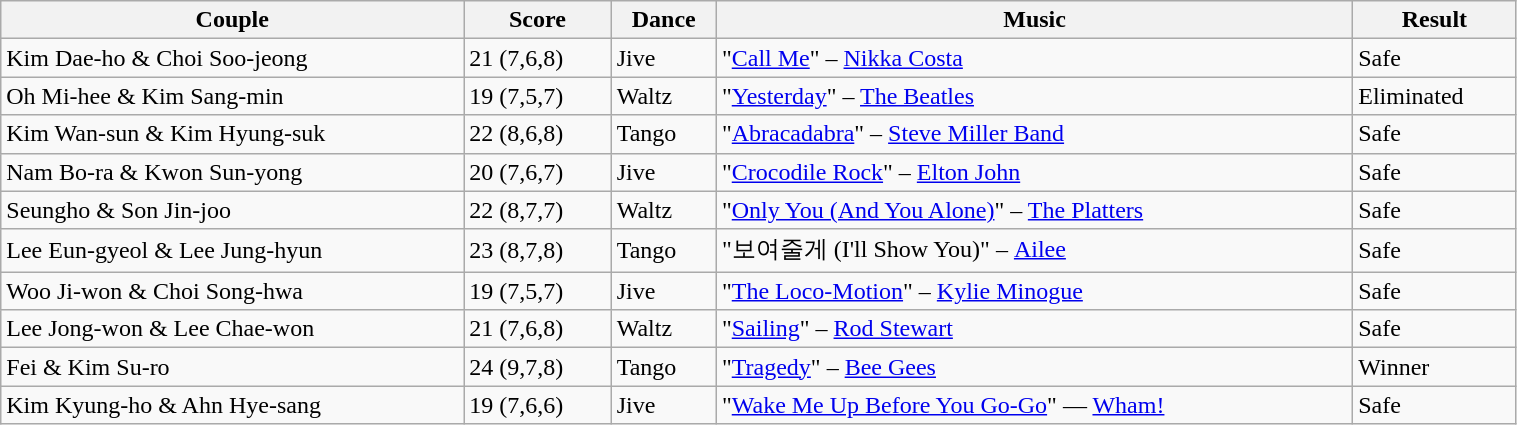<table class="wikitable" style="width:80%;">
<tr>
<th>Couple</th>
<th>Score</th>
<th>Dance</th>
<th>Music</th>
<th>Result</th>
</tr>
<tr>
<td>Kim Dae-ho & Choi Soo-jeong</td>
<td>21 (7,6,8)</td>
<td>Jive</td>
<td>"<a href='#'>Call Me</a>" – <a href='#'>Nikka Costa</a></td>
<td>Safe</td>
</tr>
<tr>
<td>Oh Mi-hee & Kim Sang-min</td>
<td>19 (7,5,7)</td>
<td>Waltz</td>
<td>"<a href='#'>Yesterday</a>" – <a href='#'>The Beatles</a></td>
<td>Eliminated</td>
</tr>
<tr>
<td>Kim Wan-sun & Kim Hyung-suk</td>
<td>22 (8,6,8)</td>
<td>Tango</td>
<td>"<a href='#'>Abracadabra</a>" – <a href='#'>Steve Miller Band</a></td>
<td>Safe</td>
</tr>
<tr>
<td>Nam Bo-ra & Kwon Sun-yong</td>
<td>20 (7,6,7)</td>
<td>Jive</td>
<td>"<a href='#'>Crocodile Rock</a>" – <a href='#'>Elton John</a></td>
<td>Safe</td>
</tr>
<tr>
<td>Seungho & Son Jin-joo</td>
<td>22 (8,7,7)</td>
<td>Waltz</td>
<td>"<a href='#'>Only You (And You Alone)</a>" – <a href='#'>The Platters</a></td>
<td>Safe</td>
</tr>
<tr>
<td>Lee Eun-gyeol & Lee Jung-hyun</td>
<td>23 (8,7,8)</td>
<td>Tango</td>
<td>"보여줄게 (I'll Show You)" – <a href='#'>Ailee</a></td>
<td>Safe</td>
</tr>
<tr>
<td>Woo Ji-won & Choi Song-hwa</td>
<td>19 (7,5,7)</td>
<td>Jive</td>
<td>"<a href='#'>The Loco-Motion</a>" – <a href='#'>Kylie Minogue</a></td>
<td>Safe</td>
</tr>
<tr>
<td>Lee Jong-won & Lee Chae-won</td>
<td>21 (7,6,8)</td>
<td>Waltz</td>
<td>"<a href='#'>Sailing</a>" – <a href='#'>Rod Stewart</a></td>
<td>Safe</td>
</tr>
<tr>
<td>Fei & Kim Su-ro</td>
<td>24 (9,7,8)</td>
<td>Tango</td>
<td>"<a href='#'>Tragedy</a>" – <a href='#'>Bee Gees</a></td>
<td>Winner</td>
</tr>
<tr>
<td>Kim Kyung-ho & Ahn Hye-sang</td>
<td>19 (7,6,6)</td>
<td>Jive</td>
<td>"<a href='#'>Wake Me Up Before You Go-Go</a>" — <a href='#'>Wham!</a></td>
<td>Safe</td>
</tr>
</table>
